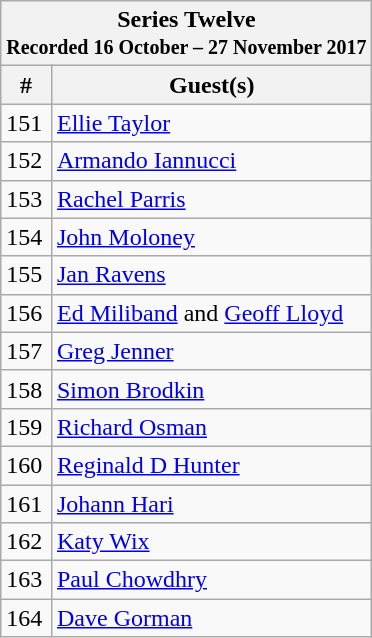<table class="wikitable">
<tr>
<th colspan="3">Series Twelve<br><small>Recorded 16 October – 27 November 2017</small></th>
</tr>
<tr>
<th>#</th>
<th>Guest(s)</th>
</tr>
<tr>
<td>151</td>
<td><a href='#'>Ellie Taylor</a></td>
</tr>
<tr>
<td>152</td>
<td><a href='#'>Armando Iannucci</a></td>
</tr>
<tr>
<td>153</td>
<td><a href='#'>Rachel Parris</a></td>
</tr>
<tr>
<td>154</td>
<td><a href='#'>John Moloney</a></td>
</tr>
<tr>
<td>155</td>
<td><a href='#'>Jan Ravens</a></td>
</tr>
<tr>
<td>156</td>
<td><a href='#'>Ed Miliband</a> and <a href='#'>Geoff Lloyd</a></td>
</tr>
<tr>
<td>157</td>
<td><a href='#'>Greg Jenner</a></td>
</tr>
<tr>
<td>158</td>
<td><a href='#'>Simon Brodkin</a></td>
</tr>
<tr>
<td>159</td>
<td><a href='#'>Richard Osman</a></td>
</tr>
<tr>
<td>160</td>
<td><a href='#'>Reginald D Hunter</a></td>
</tr>
<tr>
<td>161</td>
<td><a href='#'>Johann Hari</a></td>
</tr>
<tr>
<td>162</td>
<td><a href='#'>Katy Wix</a></td>
</tr>
<tr>
<td>163</td>
<td><a href='#'>Paul Chowdhry</a></td>
</tr>
<tr>
<td>164</td>
<td><a href='#'>Dave Gorman</a></td>
</tr>
</table>
